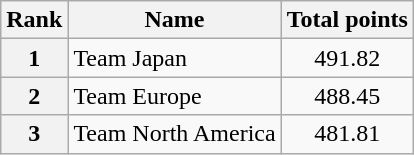<table class="wikitable sortable">
<tr>
<th>Rank</th>
<th>Name</th>
<th>Total points</th>
</tr>
<tr>
<th>1</th>
<td>Team Japan</td>
<td align="center">491.82</td>
</tr>
<tr>
<th>2</th>
<td>Team Europe</td>
<td align="center">488.45</td>
</tr>
<tr>
<th>3</th>
<td>Team North America</td>
<td align="center">481.81</td>
</tr>
</table>
